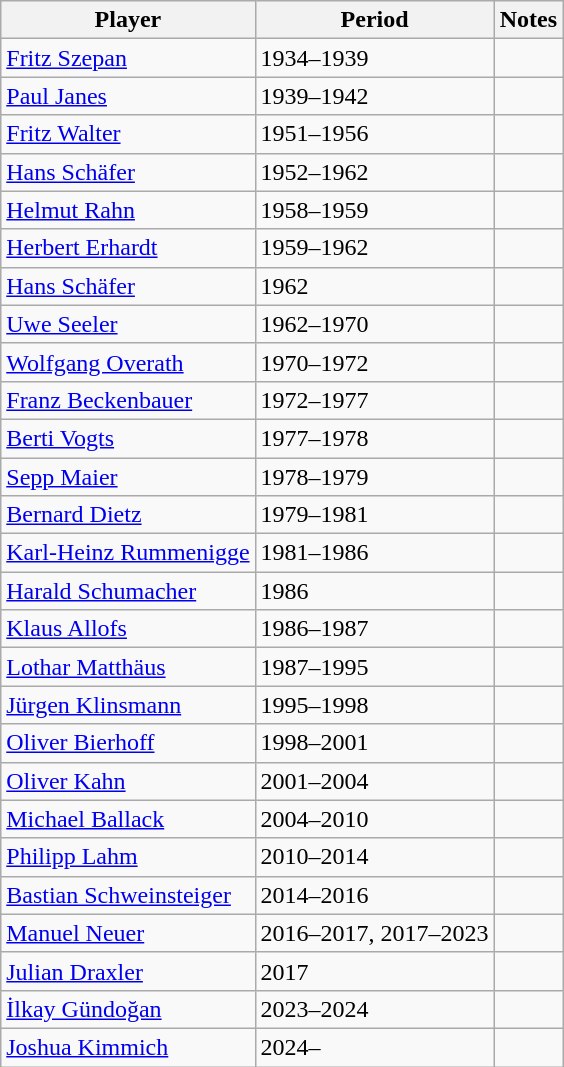<table class="wikitable alternance">
<tr>
<th>Player</th>
<th>Period</th>
<th>Notes</th>
</tr>
<tr>
<td><a href='#'>Fritz Szepan</a></td>
<td>1934–1939</td>
<td></td>
</tr>
<tr>
<td><a href='#'>Paul Janes</a></td>
<td>1939–1942</td>
<td></td>
</tr>
<tr>
<td><a href='#'>Fritz Walter</a></td>
<td>1951–1956</td>
<td></td>
</tr>
<tr>
<td><a href='#'>Hans Schäfer</a></td>
<td>1952–1962</td>
<td></td>
</tr>
<tr>
<td><a href='#'>Helmut Rahn</a></td>
<td>1958–1959</td>
<td></td>
</tr>
<tr>
<td><a href='#'>Herbert Erhardt</a></td>
<td>1959–1962</td>
<td></td>
</tr>
<tr>
<td><a href='#'>Hans Schäfer</a></td>
<td>1962</td>
<td></td>
</tr>
<tr>
<td><a href='#'>Uwe Seeler</a></td>
<td>1962–1970</td>
<td></td>
</tr>
<tr>
<td><a href='#'>Wolfgang Overath</a></td>
<td>1970–1972</td>
<td></td>
</tr>
<tr>
<td><a href='#'>Franz Beckenbauer</a></td>
<td>1972–1977</td>
<td></td>
</tr>
<tr>
<td><a href='#'>Berti Vogts</a></td>
<td>1977–1978</td>
<td></td>
</tr>
<tr>
<td><a href='#'>Sepp Maier</a></td>
<td>1978–1979</td>
<td></td>
</tr>
<tr>
<td><a href='#'>Bernard Dietz</a></td>
<td>1979–1981</td>
<td></td>
</tr>
<tr>
<td><a href='#'>Karl-Heinz Rummenigge</a></td>
<td>1981–1986</td>
<td></td>
</tr>
<tr>
<td><a href='#'>Harald Schumacher</a></td>
<td>1986</td>
<td></td>
</tr>
<tr>
<td><a href='#'>Klaus Allofs</a></td>
<td>1986–1987</td>
<td></td>
</tr>
<tr>
<td><a href='#'>Lothar Matthäus</a></td>
<td>1987–1995</td>
<td></td>
</tr>
<tr>
<td><a href='#'>Jürgen Klinsmann</a></td>
<td>1995–1998</td>
<td></td>
</tr>
<tr>
<td><a href='#'>Oliver Bierhoff</a></td>
<td>1998–2001</td>
<td></td>
</tr>
<tr>
<td><a href='#'>Oliver Kahn</a></td>
<td>2001–2004</td>
<td></td>
</tr>
<tr>
<td><a href='#'>Michael Ballack</a></td>
<td>2004–2010</td>
<td></td>
</tr>
<tr>
<td><a href='#'>Philipp Lahm</a></td>
<td>2010–2014</td>
<td></td>
</tr>
<tr>
<td><a href='#'>Bastian Schweinsteiger</a></td>
<td>2014–2016</td>
<td></td>
</tr>
<tr>
<td><a href='#'>Manuel Neuer</a></td>
<td>2016–2017, 2017–2023</td>
<td></td>
</tr>
<tr>
<td><a href='#'>Julian Draxler</a></td>
<td>2017</td>
<td></td>
</tr>
<tr>
<td><a href='#'>İlkay Gündoğan</a></td>
<td>2023–2024</td>
<td></td>
</tr>
<tr>
<td><a href='#'>Joshua Kimmich</a></td>
<td>2024–</td>
<td></td>
</tr>
</table>
